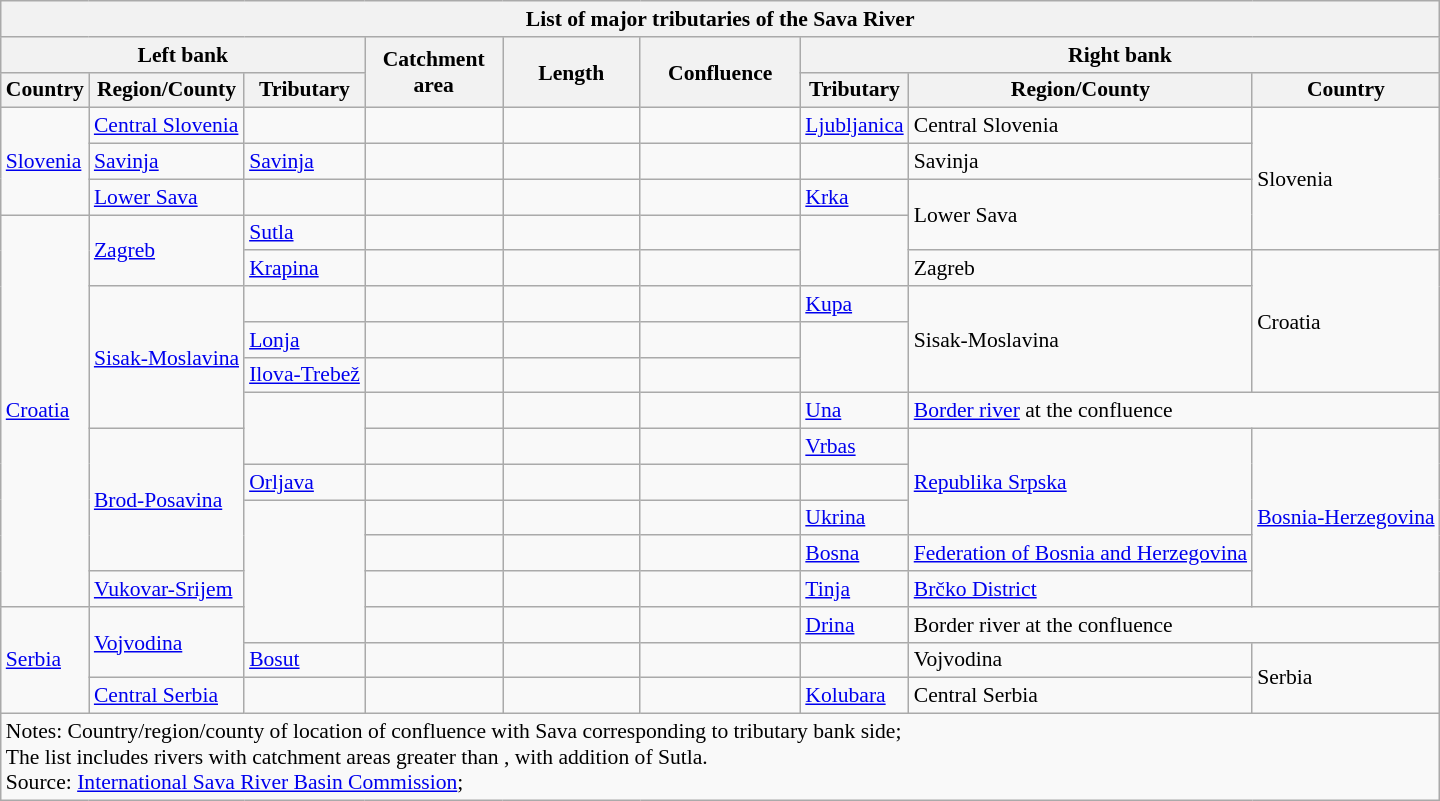<table class="wikitable collapsible collapsed" style="cellspacing=2px; text-align:left; font-size:90%;">
<tr>
<th colspan=9>List of major tributaries of the Sava River</th>
</tr>
<tr>
<th colspan=3>Left bank</th>
<th style="width:85px;" rowspan=2>Catchment area</th>
<th style="width:85px;" rowspan=2>Length</th>
<th style="width:100px;" rowspan=2>Confluence</th>
<th colspan=3>Right bank</th>
</tr>
<tr>
<th>Country</th>
<th>Region/County</th>
<th>Tributary</th>
<th>Tributary</th>
<th>Region/County</th>
<th>Country</th>
</tr>
<tr>
<td rowspan=3><a href='#'>Slovenia</a></td>
<td><a href='#'>Central Slovenia</a></td>
<td></td>
<td align=right></td>
<td align=right></td>
<td align=center></td>
<td><a href='#'>Ljubljanica</a></td>
<td>Central Slovenia</td>
<td rowspan=4>Slovenia</td>
</tr>
<tr>
<td><a href='#'>Savinja</a></td>
<td><a href='#'>Savinja</a></td>
<td align=right></td>
<td align=right></td>
<td align=center></td>
<td></td>
<td>Savinja</td>
</tr>
<tr>
<td><a href='#'>Lower Sava</a></td>
<td></td>
<td align=right></td>
<td align=right></td>
<td align=center></td>
<td><a href='#'>Krka</a></td>
<td rowspan=2>Lower Sava</td>
</tr>
<tr>
<td rowspan=11><a href='#'>Croatia</a></td>
<td rowspan=2><a href='#'>Zagreb</a></td>
<td><a href='#'>Sutla</a></td>
<td align=right></td>
<td align=right></td>
<td align=center></td>
<td rowspan=2></td>
</tr>
<tr>
<td><a href='#'>Krapina</a></td>
<td align=right></td>
<td align=right></td>
<td align=center></td>
<td>Zagreb</td>
<td rowspan=4>Croatia</td>
</tr>
<tr>
<td rowspan=4><a href='#'>Sisak-Moslavina</a></td>
<td></td>
<td align=right></td>
<td align=right></td>
<td align=center></td>
<td><a href='#'>Kupa</a></td>
<td rowspan=3>Sisak-Moslavina</td>
</tr>
<tr>
<td><a href='#'>Lonja</a></td>
<td align=right></td>
<td align=right></td>
<td align=center></td>
<td rowspan=2></td>
</tr>
<tr>
<td><a href='#'>Ilova-Trebež</a></td>
<td align=right></td>
<td align=right></td>
<td align=center></td>
</tr>
<tr>
<td rowspan=2></td>
<td align=right></td>
<td align=right></td>
<td align=center></td>
<td><a href='#'>Una</a></td>
<td colspan=2><a href='#'>Border river</a> at the confluence</td>
</tr>
<tr>
<td rowspan=4><a href='#'>Brod-Posavina</a></td>
<td align=right></td>
<td align=right></td>
<td align=center></td>
<td><a href='#'>Vrbas</a></td>
<td rowspan=3><a href='#'>Republika Srpska</a></td>
<td rowspan=5><a href='#'>Bosnia-Herzegovina</a></td>
</tr>
<tr>
<td><a href='#'>Orljava</a></td>
<td align=right></td>
<td align=right></td>
<td align=center></td>
<td></td>
</tr>
<tr>
<td rowspan=4></td>
<td align=right></td>
<td align=right></td>
<td align=center></td>
<td><a href='#'>Ukrina</a></td>
</tr>
<tr>
<td align=right></td>
<td align=right></td>
<td align=center></td>
<td><a href='#'>Bosna</a></td>
<td><a href='#'>Federation of Bosnia and Herzegovina</a></td>
</tr>
<tr>
<td><a href='#'>Vukovar-Srijem</a></td>
<td align=right></td>
<td align=right></td>
<td align=center></td>
<td><a href='#'>Tinja</a></td>
<td><a href='#'>Brčko District</a></td>
</tr>
<tr>
<td rowspan=3><a href='#'>Serbia</a></td>
<td rowspan=2><a href='#'>Vojvodina</a></td>
<td align=right></td>
<td align=right></td>
<td align=center></td>
<td><a href='#'>Drina</a></td>
<td colspan=2>Border river at the confluence</td>
</tr>
<tr>
<td><a href='#'>Bosut</a></td>
<td align=right></td>
<td align=right></td>
<td align=center></td>
<td></td>
<td>Vojvodina</td>
<td rowspan=2>Serbia</td>
</tr>
<tr>
<td><a href='#'>Central Serbia</a></td>
<td></td>
<td align=right></td>
<td align=right></td>
<td align=center></td>
<td><a href='#'>Kolubara</a></td>
<td>Central Serbia</td>
</tr>
<tr>
<td colspan=9>Notes: Country/region/county of location of confluence with Sava corresponding to tributary bank side;<br>The list includes rivers with catchment areas greater than , with addition of Sutla.<br>Source: <a href='#'>International Sava River Basin Commission</a>;</td>
</tr>
</table>
